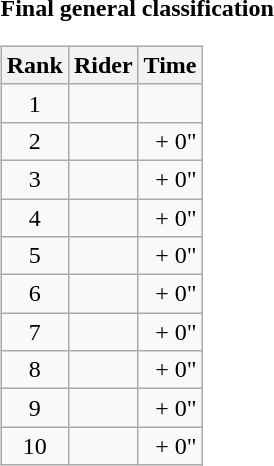<table>
<tr>
<td><strong>Final general classification</strong><br><table class="wikitable">
<tr>
<th scope="col">Rank</th>
<th scope="col">Rider</th>
<th scope="col">Time</th>
</tr>
<tr>
<td style="text-align:center;">1</td>
<td></td>
<td style="text-align:right;"></td>
</tr>
<tr>
<td style="text-align:center;">2</td>
<td></td>
<td style="text-align:right;">+ 0"</td>
</tr>
<tr>
<td style="text-align:center;">3</td>
<td></td>
<td style="text-align:right;">+ 0"</td>
</tr>
<tr>
<td style="text-align:center;">4</td>
<td></td>
<td style="text-align:right;">+ 0"</td>
</tr>
<tr>
<td style="text-align:center;">5</td>
<td></td>
<td style="text-align:right;">+ 0"</td>
</tr>
<tr>
<td style="text-align:center;">6</td>
<td></td>
<td style="text-align:right;">+ 0"</td>
</tr>
<tr>
<td style="text-align:center;">7</td>
<td></td>
<td style="text-align:right;">+ 0"</td>
</tr>
<tr>
<td style="text-align:center;">8</td>
<td></td>
<td style="text-align:right;">+ 0"</td>
</tr>
<tr>
<td style="text-align:center;">9</td>
<td></td>
<td style="text-align:right;">+ 0"</td>
</tr>
<tr>
<td style="text-align:center;">10</td>
<td></td>
<td style="text-align:right;">+ 0"</td>
</tr>
</table>
</td>
</tr>
</table>
